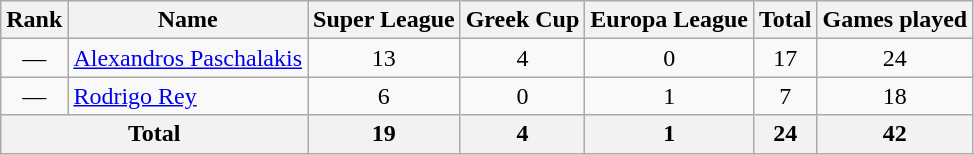<table class="wikitable" style="text-align: center;">
<tr>
<th>Rank</th>
<th>Name</th>
<th>Super League</th>
<th>Greek Cup</th>
<th>Europa League</th>
<th>Total</th>
<th>Games played</th>
</tr>
<tr>
<td>—</td>
<td align=left> <a href='#'>Alexandros Paschalakis</a></td>
<td>13</td>
<td>4</td>
<td>0</td>
<td>17</td>
<td>24</td>
</tr>
<tr>
<td>—</td>
<td align=left> <a href='#'>Rodrigo Rey</a></td>
<td>6</td>
<td>0</td>
<td>1</td>
<td>7</td>
<td>18</td>
</tr>
<tr>
<th colspan=2>Total</th>
<th>19</th>
<th>4</th>
<th>1</th>
<th>24</th>
<th>42</th>
</tr>
</table>
